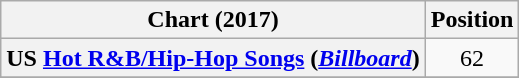<table class="wikitable plainrowheaders sortable" style="text-align:center">
<tr>
<th scope="col">Chart (2017)</th>
<th scope="col">Position</th>
</tr>
<tr>
<th scope="row">US <a href='#'>Hot R&B/Hip-Hop Songs</a> (<a href='#'><em>Billboard</em></a>)</th>
<td align="center">62</td>
</tr>
<tr>
</tr>
</table>
